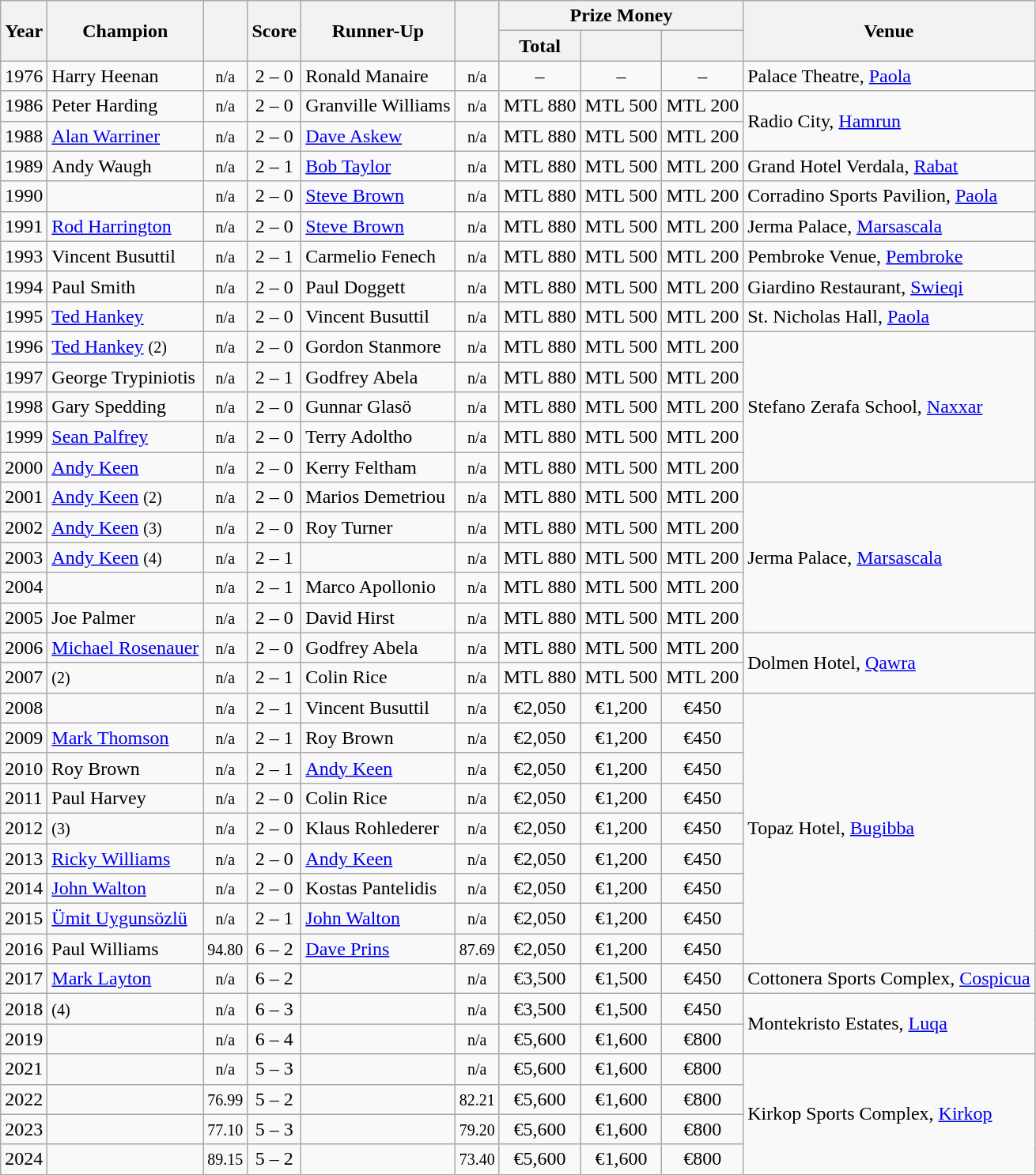<table class="wikitable sortable">
<tr>
<th rowspan=2>Year</th>
<th rowspan=2>Champion</th>
<th rowspan=2></th>
<th rowspan=2>Score</th>
<th rowspan=2>Runner-Up</th>
<th rowspan=2></th>
<th colspan=3>Prize Money</th>
<th rowspan=2>Venue</th>
</tr>
<tr>
<th>Total</th>
<th></th>
<th></th>
</tr>
<tr>
<td>1976</td>
<td> Harry Heenan</td>
<td align=center><small><span>n/a</span></small></td>
<td align=center>2 – 0</td>
<td> Ronald Manaire</td>
<td align=center><small><span>n/a</span></small></td>
<td align=center>–</td>
<td align=center>–</td>
<td align=center>–</td>
<td>Palace Theatre, <a href='#'>Paola</a></td>
</tr>
<tr>
<td>1986</td>
<td> Peter Harding</td>
<td align=center><small><span>n/a</span></small></td>
<td align=center>2 – 0</td>
<td> Granville Williams</td>
<td align=center><small><span>n/a</span></small></td>
<td align=center>MTL 880</td>
<td align=center>MTL 500</td>
<td align=center>MTL 200</td>
<td rowspan=2>Radio City, <a href='#'>Hamrun</a></td>
</tr>
<tr>
<td>1988</td>
<td> <a href='#'>Alan Warriner</a></td>
<td align=center><small><span>n/a</span></small></td>
<td align=center>2 – 0</td>
<td> <a href='#'>Dave Askew</a></td>
<td align=center><small><span>n/a</span></small></td>
<td align=center>MTL 880</td>
<td align=center>MTL 500</td>
<td align=center>MTL 200</td>
</tr>
<tr>
<td>1989</td>
<td> Andy Waugh</td>
<td align=center><small><span>n/a</span></small></td>
<td align=center>2 – 1</td>
<td> <a href='#'>Bob Taylor</a></td>
<td align=center><small><span>n/a</span></small></td>
<td align=center>MTL 880</td>
<td align=center>MTL 500</td>
<td align=center>MTL 200</td>
<td>Grand Hotel Verdala, <a href='#'>Rabat</a></td>
</tr>
<tr>
<td>1990</td>
<td></td>
<td align=center><small><span>n/a</span></small></td>
<td align=center>2 – 0</td>
<td> <a href='#'>Steve Brown</a></td>
<td align=center><small><span>n/a</span></small></td>
<td align=center>MTL 880</td>
<td align=center>MTL 500</td>
<td align=center>MTL 200</td>
<td>Corradino Sports Pavilion, <a href='#'>Paola</a></td>
</tr>
<tr>
<td>1991</td>
<td> <a href='#'>Rod Harrington</a></td>
<td align=center><small><span>n/a</span></small></td>
<td align=center>2 – 0</td>
<td> <a href='#'>Steve Brown</a></td>
<td align=center><small><span>n/a</span></small></td>
<td align=center>MTL 880</td>
<td align=center>MTL 500</td>
<td align=center>MTL 200</td>
<td>Jerma Palace, <a href='#'>Marsascala</a></td>
</tr>
<tr>
<td>1993</td>
<td> Vincent Busuttil</td>
<td align=center><small><span>n/a</span></small></td>
<td align=center>2 – 1</td>
<td> Carmelio Fenech</td>
<td align=center><small><span>n/a</span></small></td>
<td align=center>MTL 880</td>
<td align=center>MTL 500</td>
<td align=center>MTL 200</td>
<td>Pembroke Venue, <a href='#'>Pembroke</a></td>
</tr>
<tr>
<td>1994</td>
<td> Paul Smith</td>
<td align=center><small><span>n/a</span></small></td>
<td align=center>2 – 0</td>
<td> Paul Doggett</td>
<td align=center><small><span>n/a</span></small></td>
<td align=center>MTL 880</td>
<td align=center>MTL 500</td>
<td align=center>MTL 200</td>
<td>Giardino Restaurant, <a href='#'>Swieqi</a></td>
</tr>
<tr>
<td>1995</td>
<td> <a href='#'>Ted Hankey</a></td>
<td align=center><small><span>n/a</span></small></td>
<td align=center>2 – 0</td>
<td> Vincent Busuttil</td>
<td align=center><small><span>n/a</span></small></td>
<td align=center>MTL 880</td>
<td align=center>MTL 500</td>
<td align=center>MTL 200</td>
<td>St. Nicholas Hall, <a href='#'>Paola</a></td>
</tr>
<tr>
<td>1996</td>
<td> <a href='#'>Ted Hankey</a> <small>(2)</small></td>
<td align=center><small><span>n/a</span></small></td>
<td align=center>2 – 0</td>
<td> Gordon Stanmore</td>
<td align=center><small><span>n/a</span></small></td>
<td align=center>MTL 880</td>
<td align=center>MTL 500</td>
<td align=center>MTL 200</td>
<td rowspan=5>Stefano Zerafa School, <a href='#'>Naxxar</a></td>
</tr>
<tr>
<td>1997</td>
<td> George Trypiniotis</td>
<td align=center><small><span>n/a</span></small></td>
<td align=center>2 – 1</td>
<td> Godfrey Abela</td>
<td align=center><small><span>n/a</span></small></td>
<td align=center>MTL 880</td>
<td align=center>MTL 500</td>
<td align=center>MTL 200</td>
</tr>
<tr>
<td>1998</td>
<td> Gary Spedding</td>
<td align=center><small><span>n/a</span></small></td>
<td align=center>2 – 0</td>
<td> Gunnar Glasö</td>
<td align=center><small><span>n/a</span></small></td>
<td align=center>MTL 880</td>
<td align=center>MTL 500</td>
<td align=center>MTL 200</td>
</tr>
<tr>
<td>1999</td>
<td> <a href='#'>Sean Palfrey</a></td>
<td align=center><small><span>n/a</span></small></td>
<td align=center>2 – 0</td>
<td> Terry Adoltho</td>
<td align=center><small><span>n/a</span></small></td>
<td align=center>MTL 880</td>
<td align=center>MTL 500</td>
<td align=center>MTL 200</td>
</tr>
<tr>
<td>2000</td>
<td> <a href='#'>Andy Keen</a></td>
<td align=center><small><span>n/a</span></small></td>
<td align=center>2 – 0</td>
<td> Kerry Feltham</td>
<td align=center><small><span>n/a</span></small></td>
<td align=center>MTL 880</td>
<td align=center>MTL 500</td>
<td align=center>MTL 200</td>
</tr>
<tr>
<td>2001</td>
<td> <a href='#'>Andy Keen</a> <small>(2)</small></td>
<td align=center><small><span>n/a</span></small></td>
<td align=center>2 – 0</td>
<td> Marios Demetriou</td>
<td align=center><small><span>n/a</span></small></td>
<td align=center>MTL 880</td>
<td align=center>MTL 500</td>
<td align=center>MTL 200</td>
<td rowspan=5>Jerma Palace, <a href='#'>Marsascala</a></td>
</tr>
<tr>
<td>2002</td>
<td> <a href='#'>Andy Keen</a> <small>(3)</small></td>
<td align=center><small><span>n/a</span></small></td>
<td align=center>2 – 0</td>
<td> Roy Turner</td>
<td align=center><small><span>n/a</span></small></td>
<td align=center>MTL 880</td>
<td align=center>MTL 500</td>
<td align=center>MTL 200</td>
</tr>
<tr>
<td>2003</td>
<td> <a href='#'>Andy Keen</a> <small>(4)</small></td>
<td align=center><small><span>n/a</span></small></td>
<td align=center>2 – 1</td>
<td></td>
<td align=center><small><span>n/a</span></small></td>
<td align=center>MTL 880</td>
<td align=center>MTL 500</td>
<td align=center>MTL 200</td>
</tr>
<tr>
<td>2004</td>
<td></td>
<td align=center><small><span>n/a</span></small></td>
<td align=center>2 – 1</td>
<td> Marco Apollonio</td>
<td align=center><small><span>n/a</span></small></td>
<td align=center>MTL 880</td>
<td align=center>MTL 500</td>
<td align=center>MTL 200</td>
</tr>
<tr>
<td>2005</td>
<td> Joe Palmer</td>
<td align=center><small><span>n/a</span></small></td>
<td align=center>2 – 0</td>
<td> David Hirst</td>
<td align=center><small><span>n/a</span></small></td>
<td align=center>MTL 880</td>
<td align=center>MTL 500</td>
<td align=center>MTL 200</td>
</tr>
<tr>
<td>2006</td>
<td> <a href='#'>Michael Rosenauer</a></td>
<td align=center><small><span>n/a</span></small></td>
<td align=center>2 – 0</td>
<td> Godfrey Abela</td>
<td align=center><small><span>n/a</span></small></td>
<td align=center>MTL 880</td>
<td align=center>MTL 500</td>
<td align=center>MTL 200</td>
<td rowspan=2>Dolmen Hotel, <a href='#'>Qawra</a></td>
</tr>
<tr>
<td>2007</td>
<td> <small>(2)</small></td>
<td align=center><small><span>n/a</span></small></td>
<td align=center>2 – 1</td>
<td> Colin Rice</td>
<td align=center><small><span>n/a</span></small></td>
<td align=center>MTL 880</td>
<td align=center>MTL 500</td>
<td align=center>MTL 200</td>
</tr>
<tr>
<td>2008</td>
<td></td>
<td align=center><small><span>n/a</span></small></td>
<td align=center>2 – 1</td>
<td> Vincent Busuttil</td>
<td align=center><small><span>n/a</span></small></td>
<td align=center>€2,050</td>
<td align=center>€1,200</td>
<td align=center>€450</td>
<td rowspan=9>Topaz Hotel, <a href='#'>Bugibba</a></td>
</tr>
<tr>
<td>2009</td>
<td> <a href='#'>Mark Thomson</a></td>
<td align=center><small><span>n/a</span></small></td>
<td align=center>2 – 1</td>
<td> Roy Brown</td>
<td align=center><small><span>n/a</span></small></td>
<td align=center>€2,050</td>
<td align=center>€1,200</td>
<td align=center>€450</td>
</tr>
<tr>
<td>2010</td>
<td> Roy Brown</td>
<td align=center><small><span>n/a</span></small></td>
<td align=center>2 – 1</td>
<td> <a href='#'>Andy Keen</a></td>
<td align=center><small><span>n/a</span></small></td>
<td align=center>€2,050</td>
<td align=center>€1,200</td>
<td align=center>€450</td>
</tr>
<tr>
<td>2011</td>
<td> Paul Harvey</td>
<td align=center><small><span>n/a</span></small></td>
<td align=center>2 – 0</td>
<td> Colin Rice</td>
<td align=center><small><span>n/a</span></small></td>
<td align=center>€2,050</td>
<td align=center>€1,200</td>
<td align=center>€450</td>
</tr>
<tr>
<td>2012</td>
<td> <small>(3)</small></td>
<td align=center><small><span>n/a</span></small></td>
<td align=center>2 – 0</td>
<td> Klaus Rohlederer</td>
<td align=center><small><span>n/a</span></small></td>
<td align=center>€2,050</td>
<td align=center>€1,200</td>
<td align=center>€450</td>
</tr>
<tr>
<td>2013</td>
<td> <a href='#'>Ricky Williams</a></td>
<td align=center><small><span>n/a</span></small></td>
<td align=center>2 – 0</td>
<td> <a href='#'>Andy Keen</a></td>
<td align=center><small><span>n/a</span></small></td>
<td align=center>€2,050</td>
<td align=center>€1,200</td>
<td align=center>€450</td>
</tr>
<tr>
<td>2014</td>
<td> <a href='#'>John Walton</a></td>
<td align=center><small><span>n/a</span></small></td>
<td align=center>2 – 0</td>
<td> Kostas Pantelidis</td>
<td align=center><small><span>n/a</span></small></td>
<td align=center>€2,050</td>
<td align=center>€1,200</td>
<td align=center>€450</td>
</tr>
<tr>
<td>2015</td>
<td> <a href='#'>Ümit Uygunsözlü</a></td>
<td align=center><small><span>n/a</span></small></td>
<td align=center>2 – 1</td>
<td> <a href='#'>John Walton</a></td>
<td align=center><small><span>n/a</span></small></td>
<td align=center>€2,050</td>
<td align=center>€1,200</td>
<td align=center>€450</td>
</tr>
<tr>
<td>2016</td>
<td> Paul Williams</td>
<td align=center><small><span>94.80</span></small></td>
<td align=center>6 – 2</td>
<td> <a href='#'>Dave Prins</a></td>
<td align=center><small><span>87.69</span></small></td>
<td align=center>€2,050</td>
<td align=center>€1,200</td>
<td align=center>€450</td>
</tr>
<tr>
<td>2017</td>
<td> <a href='#'>Mark Layton</a></td>
<td align=center><small><span>n/a</span></small></td>
<td align=center>6 – 2</td>
<td></td>
<td align=center><small><span>n/a</span></small></td>
<td align=center>€3,500</td>
<td align=center>€1,500</td>
<td align=center>€450</td>
<td>Cottonera Sports Complex, <a href='#'>Cospicua</a></td>
</tr>
<tr>
<td>2018</td>
<td> <small>(4)</small></td>
<td align=center><small><span>n/a</span></small></td>
<td align=center>6 – 3</td>
<td></td>
<td align=center><small><span>n/a</span></small></td>
<td align=center>€3,500</td>
<td align=center>€1,500</td>
<td align=center>€450</td>
<td rowspan=2>Montekristo Estates, <a href='#'>Luqa</a></td>
</tr>
<tr>
<td>2019</td>
<td></td>
<td align=center><small><span>n/a</span></small></td>
<td align=center>6 – 4</td>
<td></td>
<td align=center><small><span>n/a</span></small></td>
<td align=center>€5,600</td>
<td align=center>€1,600</td>
<td align=center>€800</td>
</tr>
<tr>
<td>2021</td>
<td></td>
<td align=center><small><span>n/a</span></small></td>
<td align=center>5 – 3</td>
<td></td>
<td align=center><small><span>n/a</span></small></td>
<td align=center>€5,600</td>
<td align=center>€1,600</td>
<td align=center>€800</td>
<td rowspan=4>Kirkop Sports Complex, <a href='#'>Kirkop</a></td>
</tr>
<tr>
<td>2022</td>
<td></td>
<td align=center><small><span>76.99</span></small></td>
<td align=center>5 – 2</td>
<td></td>
<td align=center><small><span>82.21</span></small></td>
<td align=center>€5,600</td>
<td align=center>€1,600</td>
<td align=center>€800</td>
</tr>
<tr>
<td>2023</td>
<td></td>
<td align=center><small><span>77.10</span></small></td>
<td align=center>5 – 3</td>
<td></td>
<td align=center><small><span>79.20</span></small></td>
<td align=center>€5,600</td>
<td align=center>€1,600</td>
<td align=center>€800</td>
</tr>
<tr>
<td>2024</td>
<td></td>
<td align=center><small><span>89.15</span></small></td>
<td align=center>5 – 2</td>
<td></td>
<td align=center><small><span>73.40</span></small></td>
<td align=center>€5,600</td>
<td align=center>€1,600</td>
<td align=center>€800</td>
</tr>
</table>
